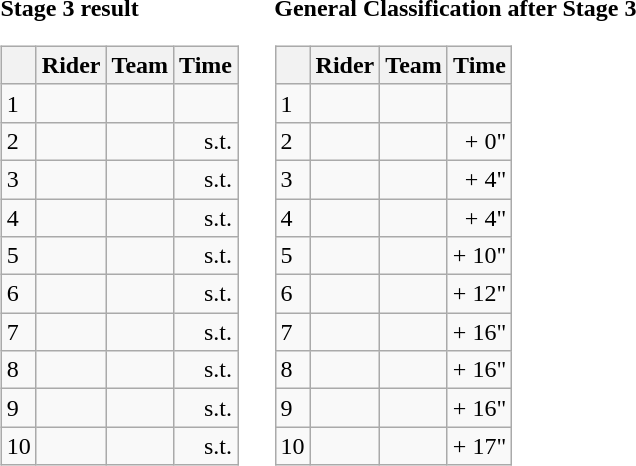<table>
<tr>
<td><strong>Stage 3 result</strong><br><table class="wikitable">
<tr>
<th></th>
<th>Rider</th>
<th>Team</th>
<th>Time</th>
</tr>
<tr>
<td>1</td>
<td></td>
<td></td>
<td align="right"></td>
</tr>
<tr>
<td>2</td>
<td></td>
<td></td>
<td align="right">s.t.</td>
</tr>
<tr>
<td>3</td>
<td></td>
<td></td>
<td align="right">s.t.</td>
</tr>
<tr>
<td>4</td>
<td></td>
<td></td>
<td align="right">s.t.</td>
</tr>
<tr>
<td>5</td>
<td></td>
<td></td>
<td align="right">s.t.</td>
</tr>
<tr>
<td>6</td>
<td></td>
<td></td>
<td align="right">s.t.</td>
</tr>
<tr>
<td>7</td>
<td> </td>
<td></td>
<td align="right">s.t.</td>
</tr>
<tr>
<td>8</td>
<td></td>
<td></td>
<td align="right">s.t.</td>
</tr>
<tr>
<td>9</td>
<td></td>
<td></td>
<td align="right">s.t.</td>
</tr>
<tr>
<td>10</td>
<td></td>
<td></td>
<td align="right">s.t.</td>
</tr>
</table>
</td>
<td></td>
<td><strong>General Classification after Stage 3</strong><br><table class="wikitable">
<tr>
<th></th>
<th>Rider</th>
<th>Team</th>
<th>Time</th>
</tr>
<tr>
<td>1</td>
<td> </td>
<td></td>
<td align="right"></td>
</tr>
<tr>
<td>2</td>
<td></td>
<td></td>
<td align="right">+ 0"</td>
</tr>
<tr>
<td>3</td>
<td> </td>
<td></td>
<td align="right">+ 4"</td>
</tr>
<tr>
<td>4</td>
<td></td>
<td></td>
<td align="right">+ 4"</td>
</tr>
<tr>
<td>5</td>
<td></td>
<td></td>
<td align="right">+ 10"</td>
</tr>
<tr>
<td>6</td>
<td></td>
<td></td>
<td align="right">+ 12"</td>
</tr>
<tr>
<td>7</td>
<td></td>
<td></td>
<td align="right">+ 16"</td>
</tr>
<tr>
<td>8</td>
<td></td>
<td></td>
<td align="right">+ 16"</td>
</tr>
<tr>
<td>9</td>
<td></td>
<td></td>
<td align="right">+ 16"</td>
</tr>
<tr>
<td>10</td>
<td></td>
<td></td>
<td align="right">+ 17"</td>
</tr>
</table>
</td>
</tr>
</table>
